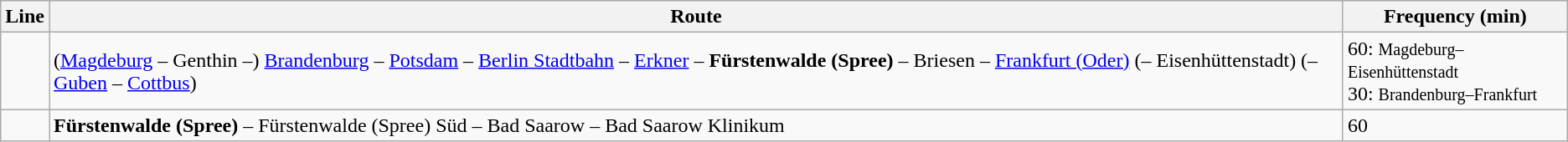<table class="wikitable">
<tr>
<th>Line</th>
<th>Route</th>
<th>Frequency (min)</th>
</tr>
<tr>
<td align="center"></td>
<td>(<a href='#'>Magdeburg</a> – Genthin –) <a href='#'>Brandenburg</a> – <a href='#'>Potsdam</a> – <a href='#'>Berlin Stadtbahn</a> – <a href='#'>Erkner</a> – <strong>Fürstenwalde (Spree)</strong> – Briesen – <a href='#'>Frankfurt (Oder)</a> (– Eisenhüttenstadt) (– <a href='#'>Guben</a> – <a href='#'>Cottbus</a>)</td>
<td>60: <small>Magdeburg–Eisenhüttenstadt</small><br>30: <small>Brandenburg–Frankfurt</small></td>
</tr>
<tr>
<td align="center"></td>
<td><strong>Fürstenwalde (Spree)</strong> – Fürstenwalde (Spree) Süd – Bad Saarow – Bad Saarow Klinikum</td>
<td>60</td>
</tr>
</table>
